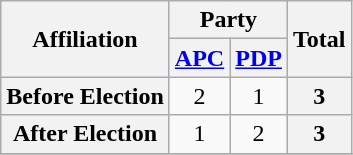<table class="wikitable" style="text-align:center">
<tr>
<th rowspan="2">Affiliation</th>
<th colspan="2">Party</th>
<th rowspan="2">Total</th>
</tr>
<tr>
<th><a href='#'>APC</a></th>
<th><a href='#'>PDP</a></th>
</tr>
<tr>
<th>Before Election</th>
<td>2</td>
<td>1</td>
<th>3</th>
</tr>
<tr>
<th>After Election</th>
<td>1</td>
<td>2</td>
<th>3</th>
</tr>
<tr>
</tr>
</table>
